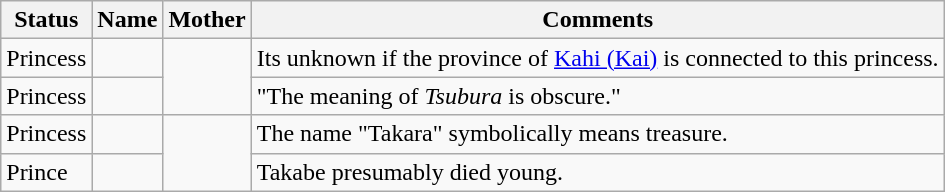<table class="wikitable">
<tr>
<th>Status</th>
<th>Name</th>
<th>Mother</th>
<th>Comments</th>
</tr>
<tr>
<td>Princess</td>
<td></td>
<td rowspan=2></td>
<td>Its unknown if the province of <a href='#'>Kahi (Kai)</a> is connected to this princess.</td>
</tr>
<tr>
<td>Princess</td>
<td></td>
<td>"The meaning of <em>Tsubura</em> is obscure."</td>
</tr>
<tr>
<td>Princess</td>
<td></td>
<td rowspan=2></td>
<td>The name "Takara" symbolically means treasure.</td>
</tr>
<tr>
<td>Prince</td>
<td></td>
<td>Takabe presumably died young.</td>
</tr>
</table>
